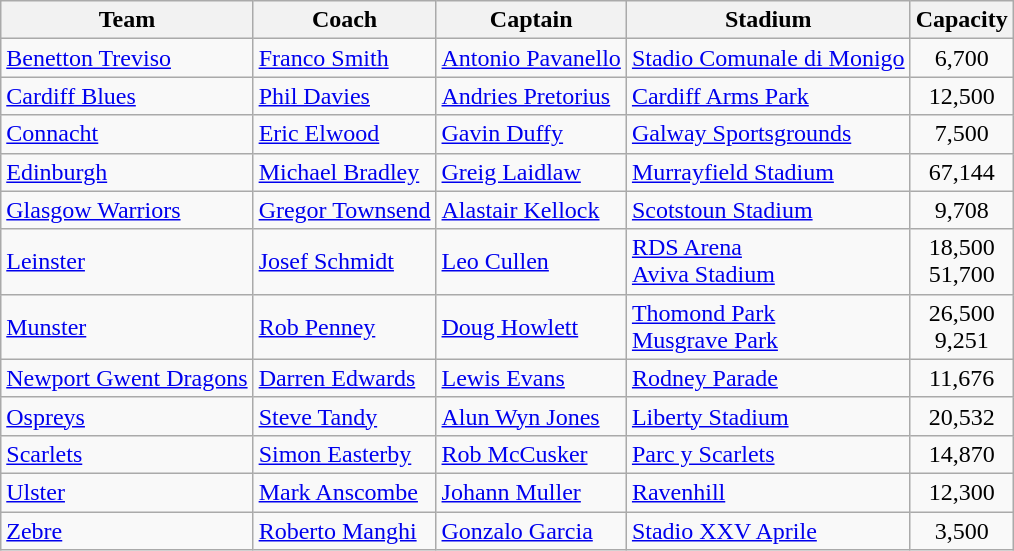<table class="wikitable sortable">
<tr>
<th>Team</th>
<th>Coach</th>
<th>Captain</th>
<th>Stadium</th>
<th>Capacity</th>
</tr>
<tr>
<td> <a href='#'>Benetton Treviso</a></td>
<td> <a href='#'>Franco Smith</a></td>
<td> <a href='#'>Antonio Pavanello</a></td>
<td><a href='#'>Stadio Comunale di Monigo</a></td>
<td style="text-align:center;">6,700</td>
</tr>
<tr>
<td> <a href='#'>Cardiff Blues</a></td>
<td> <a href='#'>Phil Davies</a></td>
<td> <a href='#'>Andries Pretorius</a></td>
<td><a href='#'>Cardiff Arms Park</a></td>
<td style="text-align:center;">12,500</td>
</tr>
<tr>
<td> <a href='#'>Connacht</a></td>
<td> <a href='#'>Eric Elwood</a></td>
<td> <a href='#'>Gavin Duffy</a></td>
<td><a href='#'>Galway Sportsgrounds</a></td>
<td style="text-align:center;">7,500</td>
</tr>
<tr>
<td> <a href='#'>Edinburgh</a></td>
<td> <a href='#'>Michael Bradley</a></td>
<td> <a href='#'>Greig Laidlaw</a></td>
<td><a href='#'>Murrayfield Stadium</a></td>
<td style="text-align:center;">67,144</td>
</tr>
<tr>
<td> <a href='#'>Glasgow Warriors</a></td>
<td> <a href='#'>Gregor Townsend</a></td>
<td> <a href='#'>Alastair Kellock</a></td>
<td><a href='#'>Scotstoun Stadium</a></td>
<td style="text-align:center;">9,708</td>
</tr>
<tr>
<td> <a href='#'>Leinster</a></td>
<td> <a href='#'>Josef Schmidt</a></td>
<td> <a href='#'>Leo Cullen</a></td>
<td><a href='#'>RDS Arena</a> <br> <a href='#'>Aviva Stadium</a></td>
<td style="text-align:center;">18,500<br> 51,700</td>
</tr>
<tr>
<td> <a href='#'>Munster</a></td>
<td> <a href='#'>Rob Penney</a></td>
<td> <a href='#'>Doug Howlett</a></td>
<td><a href='#'>Thomond Park</a><br><a href='#'>Musgrave Park</a></td>
<td style="text-align:center;">26,500<br>9,251</td>
</tr>
<tr>
<td> <a href='#'>Newport Gwent Dragons</a></td>
<td> <a href='#'>Darren Edwards</a></td>
<td> <a href='#'>Lewis Evans</a></td>
<td><a href='#'>Rodney Parade</a></td>
<td style="text-align:center;">11,676</td>
</tr>
<tr>
<td> <a href='#'>Ospreys</a></td>
<td> <a href='#'>Steve Tandy</a></td>
<td> <a href='#'>Alun Wyn Jones</a></td>
<td><a href='#'>Liberty Stadium</a></td>
<td style="text-align:center;">20,532</td>
</tr>
<tr>
<td> <a href='#'>Scarlets</a></td>
<td> <a href='#'>Simon Easterby</a></td>
<td> <a href='#'>Rob McCusker</a></td>
<td><a href='#'>Parc y Scarlets</a></td>
<td style="text-align:center;">14,870</td>
</tr>
<tr>
<td> <a href='#'>Ulster</a></td>
<td> <a href='#'>Mark Anscombe</a></td>
<td> <a href='#'>Johann Muller</a></td>
<td><a href='#'>Ravenhill</a></td>
<td style="text-align:center;">12,300</td>
</tr>
<tr>
<td> <a href='#'>Zebre</a></td>
<td> <a href='#'>Roberto Manghi</a></td>
<td> <a href='#'>Gonzalo Garcia</a></td>
<td><a href='#'>Stadio XXV Aprile</a></td>
<td style="text-align:center;">3,500</td>
</tr>
</table>
